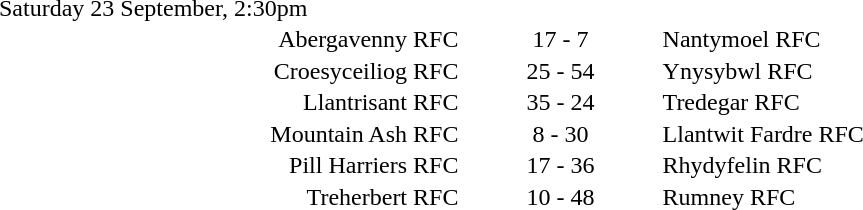<table style="width:70%;" cellspacing="1">
<tr>
<th width=35%></th>
<th width=15%></th>
<th></th>
</tr>
<tr>
<td>Saturday 23 September, 2:30pm</td>
</tr>
<tr>
<td align=right>Abergavenny RFC</td>
<td align=center>17 - 7</td>
<td>Nantymoel RFC</td>
</tr>
<tr>
<td align=right>Croesyceiliog RFC</td>
<td align=center>25 - 54</td>
<td>Ynysybwl RFC</td>
</tr>
<tr>
<td align=right>Llantrisant RFC</td>
<td align=center>35 - 24</td>
<td>Tredegar RFC</td>
</tr>
<tr>
<td align=right>Mountain Ash RFC</td>
<td align=center>8 - 30</td>
<td>Llantwit Fardre RFC</td>
</tr>
<tr>
<td align=right>Pill Harriers RFC</td>
<td align=center>17 - 36</td>
<td>Rhydyfelin RFC</td>
</tr>
<tr>
<td align=right>Treherbert RFC</td>
<td align=center>10 - 48</td>
<td>Rumney RFC</td>
</tr>
</table>
